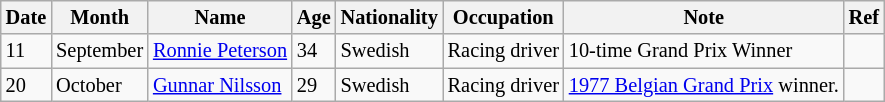<table class="wikitable" style="font-size:85%;">
<tr>
<th>Date</th>
<th>Month</th>
<th>Name</th>
<th>Age</th>
<th>Nationality</th>
<th>Occupation</th>
<th>Note</th>
<th>Ref</th>
</tr>
<tr>
<td>11</td>
<td>September</td>
<td><a href='#'>Ronnie Peterson</a></td>
<td>34</td>
<td>Swedish</td>
<td>Racing driver</td>
<td>10-time Grand Prix Winner</td>
<td></td>
</tr>
<tr>
<td>20</td>
<td>October</td>
<td><a href='#'>Gunnar Nilsson</a></td>
<td>29</td>
<td>Swedish</td>
<td>Racing driver</td>
<td><a href='#'>1977 Belgian Grand Prix</a> winner.</td>
<td></td>
</tr>
</table>
